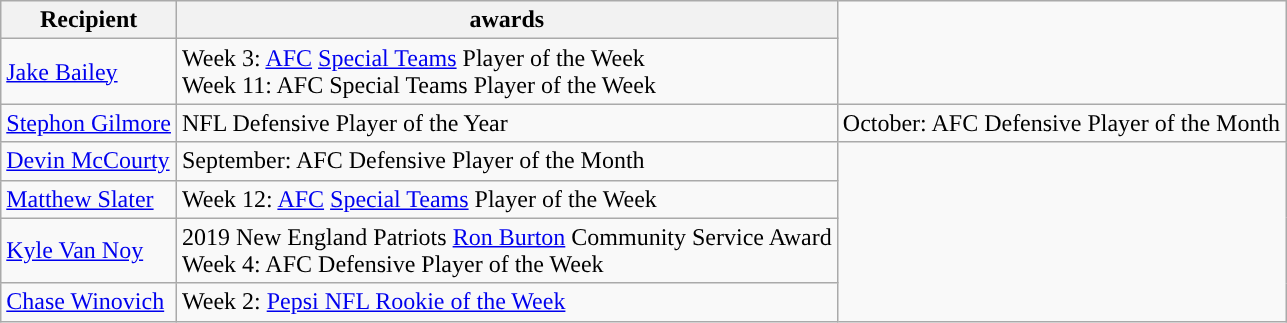<table class="wikitable">
<tr>
<th>Recipient</th>
<th>awards</th>
</tr>
<tr>
<td><a href='#'>Jake Bailey</a></td>
<td>Week 3: <a href='#'>AFC</a> <a href='#'>Special Teams</a> Player of the Week<br>Week 11: AFC Special Teams Player of the Week</td>
</tr>
<tr>
<td><a href='#'>Stephon Gilmore</a></td>
<td>NFL Defensive Player of the Year</td>
<td>October: AFC Defensive Player of the Month</td>
</tr>
<tr>
<td><a href='#'>Devin McCourty</a></td>
<td>September: AFC Defensive Player of the Month</td>
</tr>
<tr>
<td><a href='#'>Matthew Slater</a></td>
<td>Week 12: <a href='#'>AFC</a> <a href='#'>Special Teams</a> Player of the Week</td>
</tr>
<tr>
<td><a href='#'>Kyle Van Noy</a></td>
<td>2019 New England Patriots <a href='#'>Ron Burton</a> Community Service Award<br>Week 4: AFC Defensive Player of the Week</td>
</tr>
<tr>
<td><a href='#'>Chase Winovich</a></td>
<td>Week 2: <a href='#'>Pepsi NFL Rookie of the Week</a></td>
</tr>
</table>
